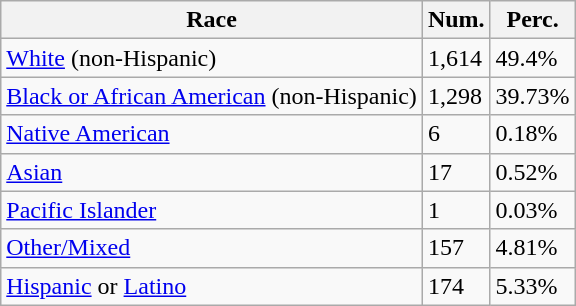<table class="wikitable">
<tr>
<th>Race</th>
<th>Num.</th>
<th>Perc.</th>
</tr>
<tr>
<td><a href='#'>White</a> (non-Hispanic)</td>
<td>1,614</td>
<td>49.4%</td>
</tr>
<tr>
<td><a href='#'>Black or African American</a> (non-Hispanic)</td>
<td>1,298</td>
<td>39.73%</td>
</tr>
<tr>
<td><a href='#'>Native American</a></td>
<td>6</td>
<td>0.18%</td>
</tr>
<tr>
<td><a href='#'>Asian</a></td>
<td>17</td>
<td>0.52%</td>
</tr>
<tr>
<td><a href='#'>Pacific Islander</a></td>
<td>1</td>
<td>0.03%</td>
</tr>
<tr>
<td><a href='#'>Other/Mixed</a></td>
<td>157</td>
<td>4.81%</td>
</tr>
<tr>
<td><a href='#'>Hispanic</a> or <a href='#'>Latino</a></td>
<td>174</td>
<td>5.33%</td>
</tr>
</table>
